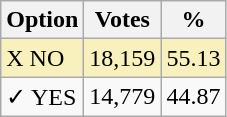<table class="wikitable">
<tr>
<th>Option</th>
<th>Votes</th>
<th>%</th>
</tr>
<tr>
<td style=background:#f8f1bd>X NO</td>
<td style=background:#f8f1bd>18,159</td>
<td style=background:#f8f1bd>55.13</td>
</tr>
<tr>
<td>✓ YES</td>
<td>14,779</td>
<td>44.87</td>
</tr>
</table>
